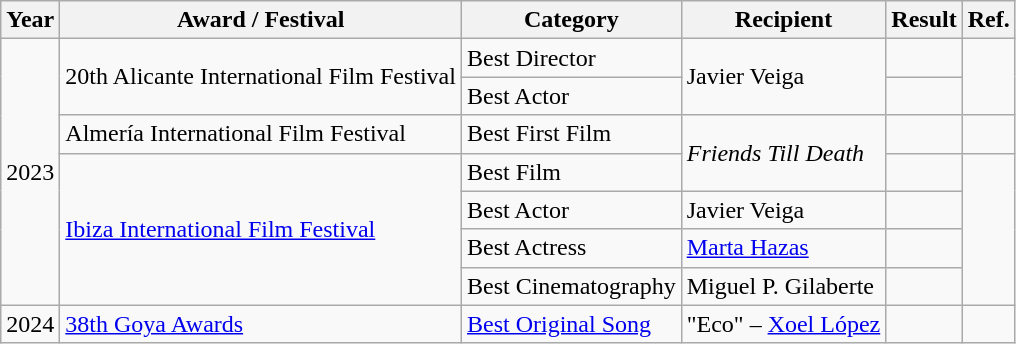<table class="wikitable">
<tr>
<th>Year</th>
<th>Award / Festival</th>
<th>Category</th>
<th>Recipient</th>
<th>Result</th>
<th>Ref.</th>
</tr>
<tr>
<td rowspan="7">2023</td>
<td rowspan="2">20th Alicante International Film Festival</td>
<td>Best Director</td>
<td rowspan="2">Javier Veiga</td>
<td></td>
<td rowspan="2"></td>
</tr>
<tr>
<td>Best Actor</td>
<td></td>
</tr>
<tr>
<td>Almería International Film Festival</td>
<td>Best First Film</td>
<td rowspan="2"><em>Friends Till Death</em></td>
<td></td>
<td></td>
</tr>
<tr>
<td rowspan="4"><a href='#'>Ibiza International Film Festival</a></td>
<td>Best Film</td>
<td></td>
<td rowspan="4"></td>
</tr>
<tr>
<td>Best Actor</td>
<td>Javier Veiga</td>
<td></td>
</tr>
<tr>
<td>Best Actress</td>
<td><a href='#'>Marta Hazas</a></td>
<td></td>
</tr>
<tr>
<td>Best Cinematography</td>
<td>Miguel P. Gilaberte</td>
<td></td>
</tr>
<tr>
<td>2024</td>
<td><a href='#'>38th Goya Awards</a></td>
<td><a href='#'>Best Original Song</a></td>
<td>"Eco" – <a href='#'>Xoel López</a></td>
<td></td>
<td></td>
</tr>
</table>
